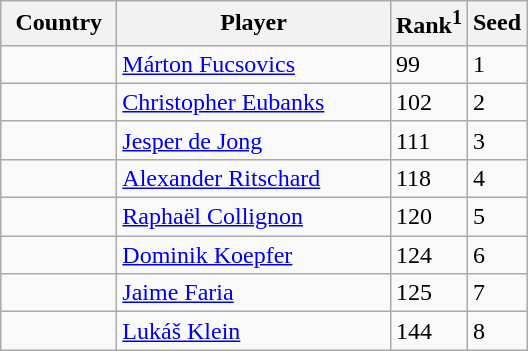<table class="sortable wikitable">
<tr>
<th width="70">Country</th>
<th width="175">Player</th>
<th>Rank<sup>1</sup></th>
<th>Seed</th>
</tr>
<tr>
<td></td>
<td><a href='#'>Márton Fucsovics</a></td>
<td>99</td>
<td>1</td>
</tr>
<tr>
<td></td>
<td><a href='#'>Christopher Eubanks</a></td>
<td>102</td>
<td>2</td>
</tr>
<tr>
<td></td>
<td><a href='#'>Jesper de Jong</a></td>
<td>111</td>
<td>3</td>
</tr>
<tr>
<td></td>
<td><a href='#'>Alexander Ritschard</a></td>
<td>118</td>
<td>4</td>
</tr>
<tr>
<td></td>
<td><a href='#'>Raphaël Collignon</a></td>
<td>120</td>
<td>5</td>
</tr>
<tr>
<td></td>
<td><a href='#'>Dominik Koepfer</a></td>
<td>124</td>
<td>6</td>
</tr>
<tr>
<td></td>
<td><a href='#'>Jaime Faria</a></td>
<td>125</td>
<td>7</td>
</tr>
<tr>
<td></td>
<td><a href='#'>Lukáš Klein</a></td>
<td>144</td>
<td>8</td>
</tr>
</table>
